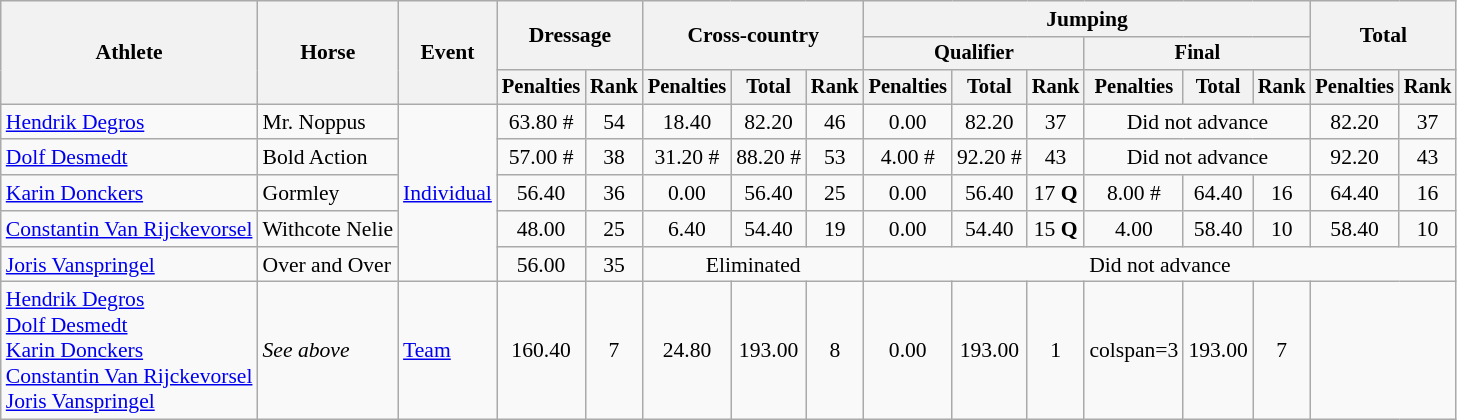<table class=wikitable style="font-size:90%">
<tr>
<th rowspan="3">Athlete</th>
<th rowspan="3">Horse</th>
<th rowspan="3">Event</th>
<th colspan="2" rowspan="2">Dressage</th>
<th colspan="3" rowspan="2">Cross-country</th>
<th colspan="6">Jumping</th>
<th colspan="2" rowspan="2">Total</th>
</tr>
<tr style="font-size:95%">
<th colspan="3">Qualifier</th>
<th colspan="3">Final</th>
</tr>
<tr style="font-size:95%">
<th>Penalties</th>
<th>Rank</th>
<th>Penalties</th>
<th>Total</th>
<th>Rank</th>
<th>Penalties</th>
<th>Total</th>
<th>Rank</th>
<th>Penalties</th>
<th>Total</th>
<th>Rank</th>
<th>Penalties</th>
<th>Rank</th>
</tr>
<tr align=center>
<td align=left><a href='#'>Hendrik Degros</a></td>
<td align=left>Mr. Noppus</td>
<td align=left rowspan=5><a href='#'>Individual</a></td>
<td>63.80 #</td>
<td>54</td>
<td>18.40</td>
<td>82.20</td>
<td>46</td>
<td>0.00</td>
<td>82.20</td>
<td>37</td>
<td colspan=3>Did not advance</td>
<td>82.20</td>
<td>37</td>
</tr>
<tr align=center>
<td align=left><a href='#'>Dolf Desmedt</a></td>
<td align=left>Bold Action</td>
<td>57.00 #</td>
<td>38</td>
<td>31.20 #</td>
<td>88.20 #</td>
<td>53</td>
<td>4.00 #</td>
<td>92.20 #</td>
<td>43</td>
<td colspan=3>Did not advance</td>
<td>92.20</td>
<td>43</td>
</tr>
<tr align=center>
<td align=left><a href='#'>Karin Donckers</a></td>
<td align=left>Gormley</td>
<td>56.40</td>
<td>36</td>
<td>0.00</td>
<td>56.40</td>
<td>25</td>
<td>0.00</td>
<td>56.40</td>
<td>17 <strong>Q</strong></td>
<td>8.00 #</td>
<td>64.40</td>
<td>16</td>
<td>64.40</td>
<td>16</td>
</tr>
<tr align=center>
<td align=left><a href='#'>Constantin Van Rijckevorsel</a></td>
<td align=left>Withcote Nelie</td>
<td>48.00</td>
<td>25</td>
<td>6.40</td>
<td>54.40</td>
<td>19</td>
<td>0.00</td>
<td>54.40</td>
<td>15 <strong>Q</strong></td>
<td>4.00</td>
<td>58.40</td>
<td>10</td>
<td>58.40</td>
<td>10</td>
</tr>
<tr align=center>
<td align=left><a href='#'>Joris Vanspringel</a></td>
<td align=left>Over and Over</td>
<td>56.00</td>
<td>35</td>
<td colspan=3>Eliminated</td>
<td colspan=8>Did not advance</td>
</tr>
<tr align=center>
<td align=left><a href='#'>Hendrik Degros</a><br><a href='#'>Dolf Desmedt</a><br><a href='#'>Karin Donckers</a><br><a href='#'>Constantin Van Rijckevorsel</a><br><a href='#'>Joris Vanspringel</a></td>
<td align=left><em>See above</em></td>
<td align=left><a href='#'>Team</a></td>
<td>160.40</td>
<td>7</td>
<td>24.80</td>
<td>193.00</td>
<td>8</td>
<td>0.00</td>
<td>193.00</td>
<td>1</td>
<td>colspan=3 </td>
<td>193.00</td>
<td>7</td>
</tr>
</table>
